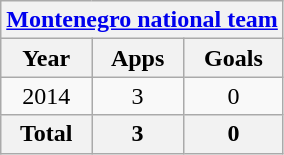<table class="wikitable" style="text-align:center">
<tr>
<th colspan=3><a href='#'>Montenegro national team</a></th>
</tr>
<tr>
<th>Year</th>
<th>Apps</th>
<th>Goals</th>
</tr>
<tr>
<td>2014</td>
<td>3</td>
<td>0</td>
</tr>
<tr>
<th>Total</th>
<th>3</th>
<th>0</th>
</tr>
</table>
